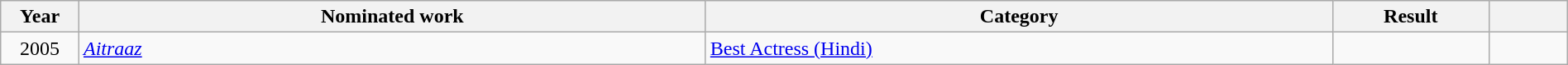<table class="wikitable sortable" width=100%>
<tr>
<th width=5%>Year</th>
<th width=40%>Nominated work</th>
<th width=40%>Category</th>
<th width=10%>Result</th>
<th width=5%></th>
</tr>
<tr>
<td style="text-align:center;">2005</td>
<td style="text-align:left;"><em><a href='#'>Aitraaz</a></em></td>
<td><a href='#'>Best Actress (Hindi)</a></td>
<td></td>
<td style="text-align:center;"></td>
</tr>
</table>
